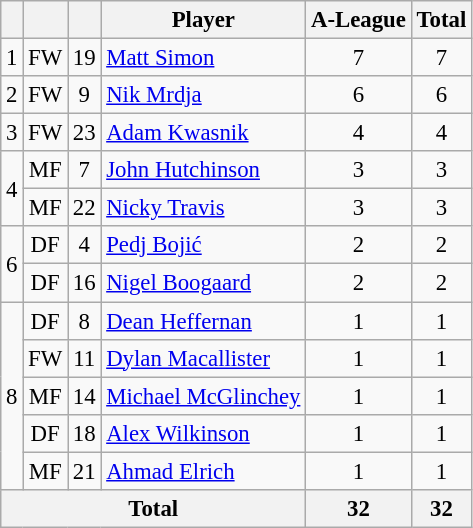<table class="wikitable" style="font-size: 95%; text-align: center;">
<tr>
<th width:35px;"></th>
<th width:35px;"></th>
<th width:35px;"></th>
<th width:200px;">Player</th>
<th width:75px;">A-League</th>
<th width:75px;">Total</th>
</tr>
<tr>
<td>1</td>
<td>FW</td>
<td>19</td>
<td align=left> <a href='#'>Matt Simon</a></td>
<td>7</td>
<td>7</td>
</tr>
<tr>
<td>2</td>
<td>FW</td>
<td>9</td>
<td align=left> <a href='#'>Nik Mrdja</a></td>
<td>6</td>
<td>6</td>
</tr>
<tr>
<td>3</td>
<td>FW</td>
<td>23</td>
<td align=left> <a href='#'>Adam Kwasnik</a></td>
<td>4</td>
<td>4</td>
</tr>
<tr>
<td rowspan=2>4</td>
<td>MF</td>
<td>7</td>
<td align=left> <a href='#'>John Hutchinson</a></td>
<td>3</td>
<td>3</td>
</tr>
<tr>
<td>MF</td>
<td>22</td>
<td align=left> <a href='#'>Nicky Travis</a></td>
<td>3</td>
<td>3</td>
</tr>
<tr>
<td rowspan=2>6</td>
<td>DF</td>
<td>4</td>
<td align=left> <a href='#'>Pedj Bojić</a></td>
<td>2</td>
<td>2</td>
</tr>
<tr>
<td>DF</td>
<td>16</td>
<td align=left> <a href='#'>Nigel Boogaard</a></td>
<td>2</td>
<td>2</td>
</tr>
<tr>
<td rowspan=5>8</td>
<td>DF</td>
<td>8</td>
<td align=left> <a href='#'>Dean Heffernan</a></td>
<td>1</td>
<td>1</td>
</tr>
<tr>
<td>FW</td>
<td>11</td>
<td align=left> <a href='#'>Dylan Macallister</a></td>
<td>1</td>
<td>1</td>
</tr>
<tr>
<td>MF</td>
<td>14</td>
<td align=left> <a href='#'>Michael McGlinchey</a></td>
<td>1</td>
<td>1</td>
</tr>
<tr>
<td>DF</td>
<td>18</td>
<td align=left> <a href='#'>Alex Wilkinson</a></td>
<td>1</td>
<td>1</td>
</tr>
<tr>
<td>MF</td>
<td>21</td>
<td align=left> <a href='#'>Ahmad Elrich</a></td>
<td>1</td>
<td>1</td>
</tr>
<tr>
<th colspan=4>Total</th>
<th>32</th>
<th>32</th>
</tr>
</table>
